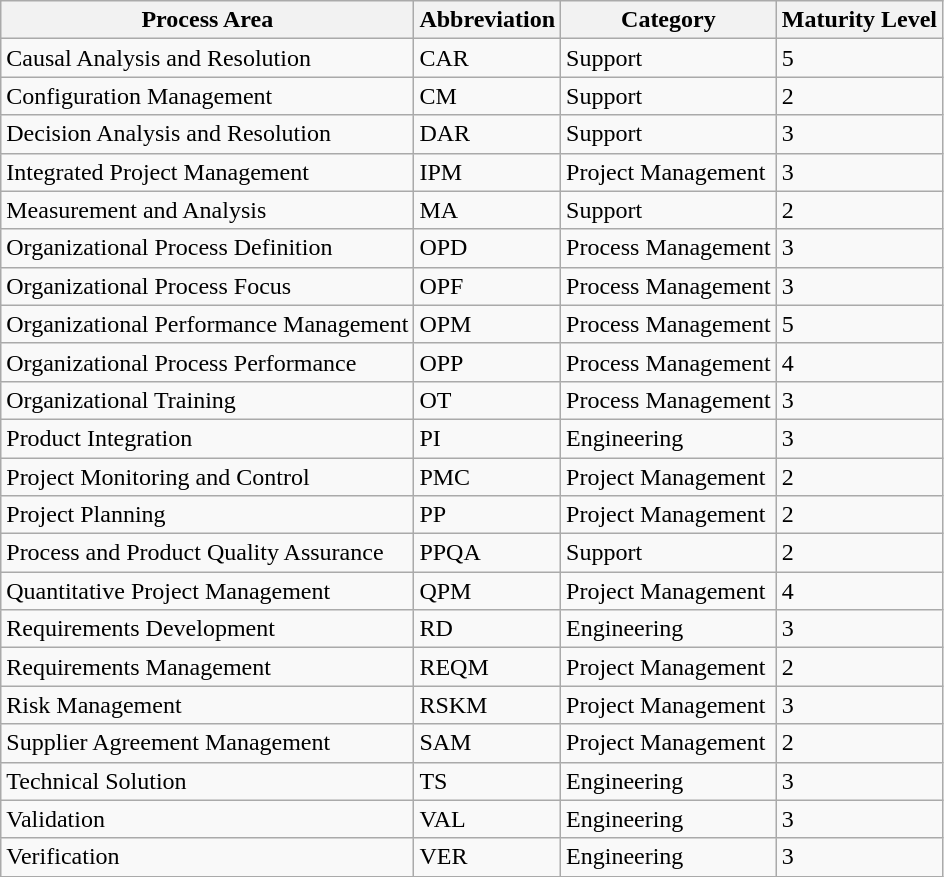<table class="wikitable sortable">
<tr>
<th>Process Area</th>
<th>Abbreviation</th>
<th>Category</th>
<th>Maturity Level</th>
</tr>
<tr>
<td>Causal Analysis and Resolution</td>
<td>CAR</td>
<td>Support</td>
<td>5</td>
</tr>
<tr>
<td>Configuration Management</td>
<td>CM</td>
<td>Support</td>
<td>2</td>
</tr>
<tr>
<td>Decision Analysis and Resolution</td>
<td>DAR</td>
<td>Support</td>
<td>3</td>
</tr>
<tr>
<td>Integrated Project Management</td>
<td>IPM</td>
<td>Project Management</td>
<td>3</td>
</tr>
<tr>
<td>Measurement and Analysis</td>
<td>MA</td>
<td>Support</td>
<td>2</td>
</tr>
<tr>
<td>Organizational Process Definition</td>
<td>OPD</td>
<td>Process Management</td>
<td>3</td>
</tr>
<tr>
<td>Organizational Process Focus</td>
<td>OPF</td>
<td>Process Management</td>
<td>3</td>
</tr>
<tr>
<td>Organizational Performance Management</td>
<td>OPM</td>
<td>Process Management</td>
<td>5</td>
</tr>
<tr>
<td>Organizational Process Performance</td>
<td>OPP</td>
<td>Process Management</td>
<td>4</td>
</tr>
<tr>
<td>Organizational Training</td>
<td>OT</td>
<td>Process Management</td>
<td>3</td>
</tr>
<tr>
<td>Product Integration</td>
<td>PI</td>
<td>Engineering</td>
<td>3</td>
</tr>
<tr>
<td>Project Monitoring and Control</td>
<td>PMC</td>
<td>Project Management</td>
<td>2</td>
</tr>
<tr>
<td>Project Planning</td>
<td>PP</td>
<td>Project Management</td>
<td>2</td>
</tr>
<tr>
<td>Process and Product Quality Assurance</td>
<td>PPQA</td>
<td>Support</td>
<td>2</td>
</tr>
<tr>
<td>Quantitative Project Management</td>
<td>QPM</td>
<td>Project Management</td>
<td>4</td>
</tr>
<tr>
<td>Requirements Development</td>
<td>RD</td>
<td>Engineering</td>
<td>3</td>
</tr>
<tr>
<td>Requirements Management</td>
<td>REQM</td>
<td>Project Management</td>
<td>2</td>
</tr>
<tr>
<td>Risk Management</td>
<td>RSKM</td>
<td>Project Management</td>
<td>3</td>
</tr>
<tr>
<td>Supplier Agreement Management</td>
<td>SAM</td>
<td>Project Management</td>
<td>2</td>
</tr>
<tr>
<td>Technical Solution</td>
<td>TS</td>
<td>Engineering</td>
<td>3</td>
</tr>
<tr>
<td>Validation</td>
<td>VAL</td>
<td>Engineering</td>
<td>3</td>
</tr>
<tr>
<td>Verification</td>
<td>VER</td>
<td>Engineering</td>
<td>3</td>
</tr>
</table>
